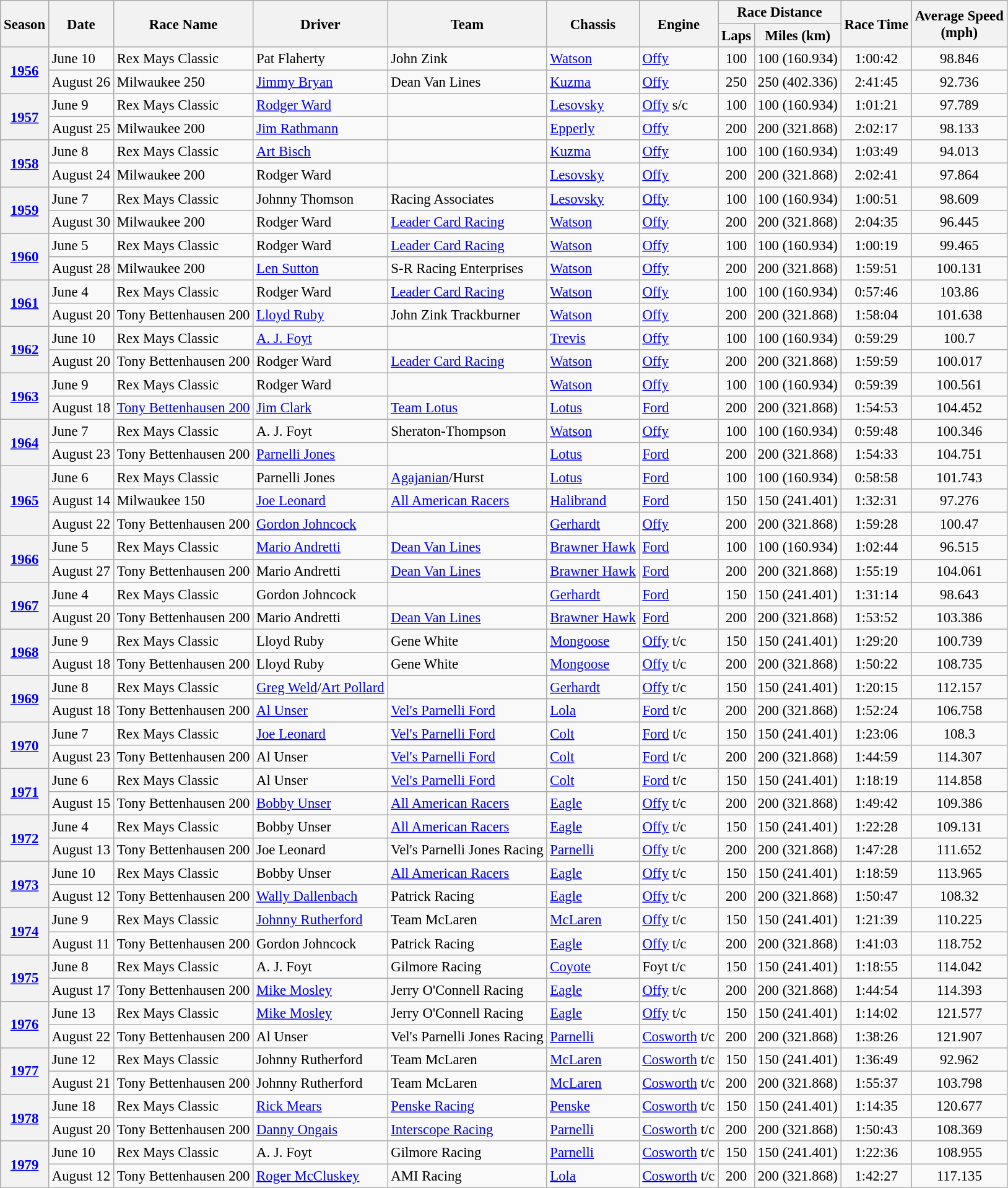<table class="wikitable" style="font-size: 95%;">
<tr>
<th rowspan="2">Season</th>
<th rowspan="2">Date</th>
<th rowspan="2">Race Name</th>
<th rowspan="2">Driver</th>
<th rowspan="2">Team</th>
<th rowspan="2">Chassis</th>
<th rowspan="2">Engine</th>
<th colspan="2">Race Distance</th>
<th rowspan="2">Race Time</th>
<th rowspan="2">Average Speed<br>(mph)</th>
</tr>
<tr>
<th>Laps</th>
<th>Miles (km)</th>
</tr>
<tr>
<th rowspan=2><a href='#'>1956</a></th>
<td>June 10</td>
<td>Rex Mays Classic</td>
<td>Pat Flaherty</td>
<td>John Zink</td>
<td><a href='#'>Watson</a></td>
<td><a href='#'>Offy</a></td>
<td align="center">100</td>
<td align="center">100 (160.934)</td>
<td align="center">1:00:42</td>
<td align="center">98.846</td>
</tr>
<tr>
<td>August 26</td>
<td>Milwaukee 250</td>
<td><a href='#'>Jimmy Bryan</a></td>
<td>Dean Van Lines</td>
<td><a href='#'>Kuzma</a></td>
<td><a href='#'>Offy</a></td>
<td align="center">250</td>
<td align="center">250 (402.336)</td>
<td align="center">2:41:45</td>
<td align="center">92.736</td>
</tr>
<tr>
<th rowspan=2><a href='#'>1957</a></th>
<td>June 9</td>
<td>Rex Mays Classic</td>
<td><a href='#'>Rodger Ward</a></td>
<td></td>
<td><a href='#'>Lesovsky</a></td>
<td><a href='#'>Offy</a> s/c</td>
<td align="center">100</td>
<td align="center">100 (160.934)</td>
<td align="center">1:01:21</td>
<td align="center">97.789</td>
</tr>
<tr>
<td>August 25</td>
<td>Milwaukee 200</td>
<td><a href='#'>Jim Rathmann</a></td>
<td></td>
<td><a href='#'>Epperly</a></td>
<td><a href='#'>Offy</a></td>
<td align="center">200</td>
<td align="center">200 (321.868)</td>
<td align="center">2:02:17</td>
<td align="center">98.133</td>
</tr>
<tr>
<th rowspan=2><a href='#'>1958</a></th>
<td>June 8</td>
<td>Rex Mays Classic</td>
<td><a href='#'>Art Bisch</a></td>
<td></td>
<td><a href='#'>Kuzma</a></td>
<td><a href='#'>Offy</a></td>
<td align="center">100</td>
<td align="center">100 (160.934)</td>
<td align="center">1:03:49</td>
<td align="center">94.013</td>
</tr>
<tr>
<td>August 24</td>
<td>Milwaukee 200</td>
<td>Rodger Ward</td>
<td></td>
<td><a href='#'>Lesovsky</a></td>
<td><a href='#'>Offy</a></td>
<td align="center">200</td>
<td align="center">200 (321.868)</td>
<td align="center">2:02:41</td>
<td align="center">97.864</td>
</tr>
<tr>
<th rowspan=2><a href='#'>1959</a></th>
<td>June 7</td>
<td>Rex Mays Classic</td>
<td>Johnny Thomson</td>
<td>Racing Associates</td>
<td><a href='#'>Lesovsky</a></td>
<td><a href='#'>Offy</a></td>
<td align="center">100</td>
<td align="center">100 (160.934)</td>
<td align="center">1:00:51</td>
<td align="center">98.609</td>
</tr>
<tr>
<td>August 30</td>
<td>Milwaukee 200</td>
<td>Rodger Ward</td>
<td><a href='#'>Leader Card Racing</a></td>
<td><a href='#'>Watson</a></td>
<td><a href='#'>Offy</a></td>
<td align="center">200</td>
<td align="center">200 (321.868)</td>
<td align="center">2:04:35</td>
<td align="center">96.445</td>
</tr>
<tr>
<th rowspan=2><a href='#'>1960</a></th>
<td>June 5</td>
<td>Rex Mays Classic</td>
<td>Rodger Ward</td>
<td><a href='#'>Leader Card Racing</a></td>
<td><a href='#'>Watson</a></td>
<td><a href='#'>Offy</a></td>
<td align="center">100</td>
<td align="center">100 (160.934)</td>
<td align="center">1:00:19</td>
<td align="center">99.465</td>
</tr>
<tr>
<td>August 28</td>
<td>Milwaukee 200</td>
<td><a href='#'>Len Sutton</a></td>
<td>S-R Racing Enterprises</td>
<td><a href='#'>Watson</a></td>
<td><a href='#'>Offy</a></td>
<td align="center">200</td>
<td align="center">200 (321.868)</td>
<td align="center">1:59:51</td>
<td align="center">100.131</td>
</tr>
<tr>
<th rowspan=2><a href='#'>1961</a></th>
<td>June 4</td>
<td>Rex Mays Classic</td>
<td>Rodger Ward</td>
<td><a href='#'>Leader Card Racing</a></td>
<td><a href='#'>Watson</a></td>
<td><a href='#'>Offy</a></td>
<td align="center">100</td>
<td align="center">100 (160.934)</td>
<td align="center">0:57:46</td>
<td align="center">103.86</td>
</tr>
<tr>
<td>August 20</td>
<td>Tony Bettenhausen 200</td>
<td><a href='#'>Lloyd Ruby</a></td>
<td>John Zink Trackburner</td>
<td><a href='#'>Watson</a></td>
<td><a href='#'>Offy</a></td>
<td align="center">200</td>
<td align="center">200 (321.868)</td>
<td align="center">1:58:04</td>
<td align="center">101.638</td>
</tr>
<tr>
<th rowspan=2><a href='#'>1962</a></th>
<td>June 10</td>
<td>Rex Mays Classic</td>
<td><a href='#'>A. J. Foyt</a></td>
<td></td>
<td><a href='#'>Trevis</a></td>
<td><a href='#'>Offy</a></td>
<td align="center">100</td>
<td align="center">100 (160.934)</td>
<td align="center">0:59:29</td>
<td align="center">100.7</td>
</tr>
<tr>
<td>August 20</td>
<td>Tony Bettenhausen 200</td>
<td>Rodger Ward</td>
<td><a href='#'>Leader Card Racing</a></td>
<td><a href='#'>Watson</a></td>
<td><a href='#'>Offy</a></td>
<td align="center">200</td>
<td align="center">200 (321.868)</td>
<td align="center">1:59:59</td>
<td align="center">100.017</td>
</tr>
<tr>
<th rowspan=2><a href='#'>1963</a></th>
<td>June 9</td>
<td>Rex Mays Classic</td>
<td>Rodger Ward</td>
<td></td>
<td><a href='#'>Watson</a></td>
<td><a href='#'>Offy</a></td>
<td align="center">100</td>
<td align="center">100 (160.934)</td>
<td align="center">0:59:39</td>
<td align="center">100.561</td>
</tr>
<tr>
<td>August 18</td>
<td><a href='#'>Tony Bettenhausen 200</a></td>
<td><a href='#'>Jim Clark</a></td>
<td><a href='#'>Team Lotus</a></td>
<td><a href='#'>Lotus</a></td>
<td><a href='#'>Ford</a></td>
<td align="center">200</td>
<td align="center">200 (321.868)</td>
<td align="center">1:54:53</td>
<td align="center">104.452</td>
</tr>
<tr>
<th rowspan=2><a href='#'>1964</a></th>
<td>June 7</td>
<td>Rex Mays Classic</td>
<td>A. J. Foyt</td>
<td>Sheraton-Thompson</td>
<td><a href='#'>Watson</a></td>
<td><a href='#'>Offy</a></td>
<td align="center">100</td>
<td align="center">100 (160.934)</td>
<td align="center">0:59:48</td>
<td align="center">100.346</td>
</tr>
<tr>
<td>August 23</td>
<td>Tony Bettenhausen 200</td>
<td><a href='#'>Parnelli Jones</a></td>
<td></td>
<td><a href='#'>Lotus</a></td>
<td><a href='#'>Ford</a></td>
<td align="center">200</td>
<td align="center">200 (321.868)</td>
<td align="center">1:54:33</td>
<td align="center">104.751</td>
</tr>
<tr>
<th rowspan=3><a href='#'>1965</a></th>
<td>June 6</td>
<td>Rex Mays Classic</td>
<td>Parnelli Jones</td>
<td><a href='#'>Agajanian</a>/Hurst</td>
<td><a href='#'>Lotus</a></td>
<td><a href='#'>Ford</a></td>
<td align="center">100</td>
<td align="center">100 (160.934)</td>
<td align="center">0:58:58</td>
<td align="center">101.743</td>
</tr>
<tr>
<td>August 14</td>
<td>Milwaukee 150</td>
<td><a href='#'>Joe Leonard</a></td>
<td><a href='#'>All American Racers</a></td>
<td><a href='#'>Halibrand</a></td>
<td><a href='#'>Ford</a></td>
<td align="center">150</td>
<td align="center">150 (241.401)</td>
<td align="center">1:32:31</td>
<td align="center">97.276</td>
</tr>
<tr>
<td>August 22</td>
<td>Tony Bettenhausen 200</td>
<td><a href='#'>Gordon Johncock</a></td>
<td></td>
<td><a href='#'>Gerhardt</a></td>
<td><a href='#'>Offy</a></td>
<td align="center">200</td>
<td align="center">200 (321.868)</td>
<td align="center">1:59:28</td>
<td align="center">100.47</td>
</tr>
<tr>
<th rowspan=2><a href='#'>1966</a></th>
<td>June 5</td>
<td>Rex Mays Classic</td>
<td><a href='#'>Mario Andretti</a></td>
<td><a href='#'>Dean Van Lines</a></td>
<td><a href='#'>Brawner Hawk</a></td>
<td><a href='#'>Ford</a></td>
<td align="center">100</td>
<td align="center">100 (160.934)</td>
<td align="center">1:02:44</td>
<td align="center">96.515</td>
</tr>
<tr>
<td>August 27</td>
<td>Tony Bettenhausen 200</td>
<td>Mario Andretti</td>
<td><a href='#'>Dean Van Lines</a></td>
<td><a href='#'>Brawner Hawk</a></td>
<td><a href='#'>Ford</a></td>
<td align="center">200</td>
<td align="center">200 (321.868)</td>
<td align="center">1:55:19</td>
<td align="center">104.061</td>
</tr>
<tr>
<th rowspan=2><a href='#'>1967</a></th>
<td>June 4</td>
<td>Rex Mays Classic</td>
<td>Gordon Johncock</td>
<td></td>
<td><a href='#'>Gerhardt</a></td>
<td><a href='#'>Ford</a></td>
<td align="center">150</td>
<td align="center">150 (241.401)</td>
<td align="center">1:31:14</td>
<td align="center">98.643</td>
</tr>
<tr>
<td>August 20</td>
<td>Tony Bettenhausen 200</td>
<td>Mario Andretti</td>
<td><a href='#'>Dean Van Lines</a></td>
<td><a href='#'>Brawner Hawk</a></td>
<td><a href='#'>Ford</a></td>
<td align="center">200</td>
<td align="center">200 (321.868)</td>
<td align="center">1:53:52</td>
<td align="center">103.386</td>
</tr>
<tr>
<th rowspan=2><a href='#'>1968</a></th>
<td>June 9</td>
<td>Rex Mays Classic</td>
<td>Lloyd Ruby</td>
<td>Gene White</td>
<td><a href='#'>Mongoose</a></td>
<td><a href='#'>Offy</a> t/c</td>
<td align="center">150</td>
<td align="center">150 (241.401)</td>
<td align="center">1:29:20</td>
<td align="center">100.739</td>
</tr>
<tr>
<td>August 18</td>
<td>Tony Bettenhausen 200</td>
<td>Lloyd Ruby</td>
<td>Gene White</td>
<td><a href='#'>Mongoose</a></td>
<td><a href='#'>Offy</a> t/c</td>
<td align="center">200</td>
<td align="center">200 (321.868)</td>
<td align="center">1:50:22</td>
<td align="center">108.735</td>
</tr>
<tr>
<th rowspan=2><a href='#'>1969</a></th>
<td>June 8</td>
<td>Rex Mays Classic</td>
<td><a href='#'>Greg Weld</a>/<a href='#'>Art Pollard</a></td>
<td></td>
<td><a href='#'>Gerhardt</a></td>
<td><a href='#'>Offy</a> t/c</td>
<td align="center">150</td>
<td align="center">150 (241.401)</td>
<td align="center">1:20:15</td>
<td align="center">112.157</td>
</tr>
<tr>
<td>August 18</td>
<td>Tony Bettenhausen 200</td>
<td><a href='#'>Al Unser</a></td>
<td><a href='#'>Vel's Parnelli Ford</a></td>
<td><a href='#'>Lola</a></td>
<td><a href='#'>Ford</a> t/c</td>
<td align="center">200</td>
<td align="center">200 (321.868)</td>
<td align="center">1:52:24</td>
<td align="center">106.758</td>
</tr>
<tr>
<th rowspan=2><a href='#'>1970</a></th>
<td>June 7</td>
<td>Rex Mays Classic</td>
<td><a href='#'>Joe Leonard</a></td>
<td><a href='#'>Vel's Parnelli Ford</a></td>
<td><a href='#'>Colt</a></td>
<td><a href='#'>Ford</a> t/c</td>
<td align="center">150</td>
<td align="center">150 (241.401)</td>
<td align="center">1:23:06</td>
<td align="center">108.3</td>
</tr>
<tr>
<td>August 23</td>
<td>Tony Bettenhausen 200</td>
<td>Al Unser</td>
<td><a href='#'>Vel's Parnelli Ford</a></td>
<td><a href='#'>Colt</a></td>
<td><a href='#'>Ford</a> t/c</td>
<td align="center">200</td>
<td align="center">200 (321.868)</td>
<td align="center">1:44:59</td>
<td align="center">114.307</td>
</tr>
<tr>
<th rowspan=2><a href='#'>1971</a></th>
<td>June 6</td>
<td>Rex Mays Classic</td>
<td>Al Unser</td>
<td><a href='#'>Vel's Parnelli Ford</a></td>
<td><a href='#'>Colt</a></td>
<td><a href='#'>Ford</a> t/c</td>
<td align="center">150</td>
<td align="center">150 (241.401)</td>
<td align="center">1:18:19</td>
<td align="center">114.858</td>
</tr>
<tr>
<td>August 15</td>
<td>Tony Bettenhausen 200</td>
<td><a href='#'>Bobby Unser</a></td>
<td><a href='#'>All American Racers</a></td>
<td><a href='#'>Eagle</a></td>
<td><a href='#'>Offy</a> t/c</td>
<td align="center">200</td>
<td align="center">200 (321.868)</td>
<td align="center">1:49:42</td>
<td align="center">109.386</td>
</tr>
<tr>
<th rowspan=2><a href='#'>1972</a></th>
<td>June 4</td>
<td>Rex Mays Classic</td>
<td>Bobby Unser</td>
<td><a href='#'>All American Racers</a></td>
<td><a href='#'>Eagle</a></td>
<td><a href='#'>Offy</a> t/c</td>
<td align="center">150</td>
<td align="center">150 (241.401)</td>
<td align="center">1:22:28</td>
<td align="center">109.131</td>
</tr>
<tr>
<td>August 13</td>
<td>Tony Bettenhausen 200</td>
<td>Joe Leonard</td>
<td>Vel's Parnelli Jones Racing</td>
<td><a href='#'>Parnelli</a></td>
<td><a href='#'>Offy</a> t/c</td>
<td align="center">200</td>
<td align="center">200 (321.868)</td>
<td align="center">1:47:28</td>
<td align="center">111.652</td>
</tr>
<tr>
<th rowspan=2><a href='#'>1973</a></th>
<td>June 10</td>
<td>Rex Mays Classic</td>
<td>Bobby Unser</td>
<td><a href='#'>All American Racers</a></td>
<td><a href='#'>Eagle</a></td>
<td><a href='#'>Offy</a> t/c</td>
<td align="center">150</td>
<td align="center">150 (241.401)</td>
<td align="center">1:18:59</td>
<td align="center">113.965</td>
</tr>
<tr>
<td>August 12</td>
<td>Tony Bettenhausen 200</td>
<td><a href='#'>Wally Dallenbach</a></td>
<td>Patrick Racing</td>
<td><a href='#'>Eagle</a></td>
<td><a href='#'>Offy</a> t/c</td>
<td align="center">200</td>
<td align="center">200 (321.868)</td>
<td align="center">1:50:47</td>
<td align="center">108.32</td>
</tr>
<tr>
<th rowspan=2><a href='#'>1974</a></th>
<td>June 9</td>
<td>Rex Mays Classic</td>
<td><a href='#'>Johnny Rutherford</a></td>
<td>Team McLaren</td>
<td><a href='#'>McLaren</a></td>
<td><a href='#'>Offy</a> t/c</td>
<td align="center">150</td>
<td align="center">150 (241.401)</td>
<td align="center">1:21:39</td>
<td align="center">110.225</td>
</tr>
<tr>
<td>August 11</td>
<td>Tony Bettenhausen 200</td>
<td>Gordon Johncock</td>
<td>Patrick Racing</td>
<td><a href='#'>Eagle</a></td>
<td><a href='#'>Offy</a> t/c</td>
<td align="center">200</td>
<td align="center">200 (321.868)</td>
<td align="center">1:41:03</td>
<td align="center">118.752</td>
</tr>
<tr>
<th rowspan=2><a href='#'>1975</a></th>
<td>June 8</td>
<td>Rex Mays Classic</td>
<td>A. J. Foyt</td>
<td>Gilmore Racing</td>
<td><a href='#'>Coyote</a></td>
<td>Foyt t/c</td>
<td align="center">150</td>
<td align="center">150 (241.401)</td>
<td align="center">1:18:55</td>
<td align="center">114.042</td>
</tr>
<tr>
<td>August 17</td>
<td>Tony Bettenhausen 200</td>
<td><a href='#'>Mike Mosley</a></td>
<td>Jerry O'Connell Racing</td>
<td><a href='#'>Eagle</a></td>
<td><a href='#'>Offy</a> t/c</td>
<td align="center">200</td>
<td align="center">200 (321.868)</td>
<td align="center">1:44:54</td>
<td align="center">114.393</td>
</tr>
<tr>
<th rowspan=2><a href='#'>1976</a></th>
<td>June 13</td>
<td>Rex Mays Classic</td>
<td><a href='#'>Mike Mosley</a></td>
<td>Jerry O'Connell Racing</td>
<td><a href='#'>Eagle</a></td>
<td><a href='#'>Offy</a> t/c</td>
<td align="center">150</td>
<td align="center">150 (241.401)</td>
<td align="center">1:14:02</td>
<td align="center">121.577</td>
</tr>
<tr>
<td>August 22</td>
<td>Tony Bettenhausen 200</td>
<td>Al Unser</td>
<td>Vel's Parnelli Jones Racing</td>
<td><a href='#'>Parnelli</a></td>
<td><a href='#'>Cosworth</a> t/c</td>
<td align="center">200</td>
<td align="center">200 (321.868)</td>
<td align="center">1:38:26</td>
<td align="center">121.907</td>
</tr>
<tr>
<th rowspan=2><a href='#'>1977</a></th>
<td>June 12</td>
<td>Rex Mays Classic</td>
<td>Johnny Rutherford</td>
<td>Team McLaren</td>
<td><a href='#'>McLaren</a></td>
<td><a href='#'>Cosworth</a> t/c</td>
<td align="center">150</td>
<td align="center">150 (241.401)</td>
<td align="center">1:36:49</td>
<td align="center">92.962</td>
</tr>
<tr>
<td>August 21</td>
<td>Tony Bettenhausen 200</td>
<td>Johnny Rutherford</td>
<td>Team McLaren</td>
<td><a href='#'>McLaren</a></td>
<td><a href='#'>Cosworth</a> t/c</td>
<td align="center">200</td>
<td align="center">200 (321.868)</td>
<td align="center">1:55:37</td>
<td align="center">103.798</td>
</tr>
<tr>
<th rowspan=2><a href='#'>1978</a></th>
<td>June 18</td>
<td>Rex Mays Classic</td>
<td><a href='#'>Rick Mears</a></td>
<td><a href='#'>Penske Racing</a></td>
<td><a href='#'>Penske</a></td>
<td><a href='#'>Cosworth</a> t/c</td>
<td align="center">150</td>
<td align="center">150 (241.401)</td>
<td align="center">1:14:35</td>
<td align="center">120.677</td>
</tr>
<tr>
<td>August 20</td>
<td>Tony Bettenhausen 200</td>
<td><a href='#'>Danny Ongais</a></td>
<td><a href='#'>Interscope Racing</a></td>
<td><a href='#'>Parnelli</a></td>
<td><a href='#'>Cosworth</a> t/c</td>
<td align="center">200</td>
<td align="center">200 (321.868)</td>
<td align="center">1:50:43</td>
<td align="center">108.369</td>
</tr>
<tr>
<th rowspan=2><a href='#'>1979</a></th>
<td>June 10</td>
<td>Rex Mays Classic</td>
<td>A. J. Foyt</td>
<td>Gilmore Racing</td>
<td><a href='#'>Parnelli</a></td>
<td><a href='#'>Cosworth</a> t/c</td>
<td align="center">150</td>
<td align="center">150 (241.401)</td>
<td align="center">1:22:36</td>
<td align="center">108.955</td>
</tr>
<tr>
<td>August 12</td>
<td>Tony Bettenhausen 200</td>
<td><a href='#'>Roger McCluskey</a></td>
<td>AMI Racing</td>
<td><a href='#'>Lola</a></td>
<td><a href='#'>Cosworth</a> t/c</td>
<td align="center">200</td>
<td align="center">200 (321.868)</td>
<td align="center">1:42:27</td>
<td align="center">117.135</td>
</tr>
</table>
